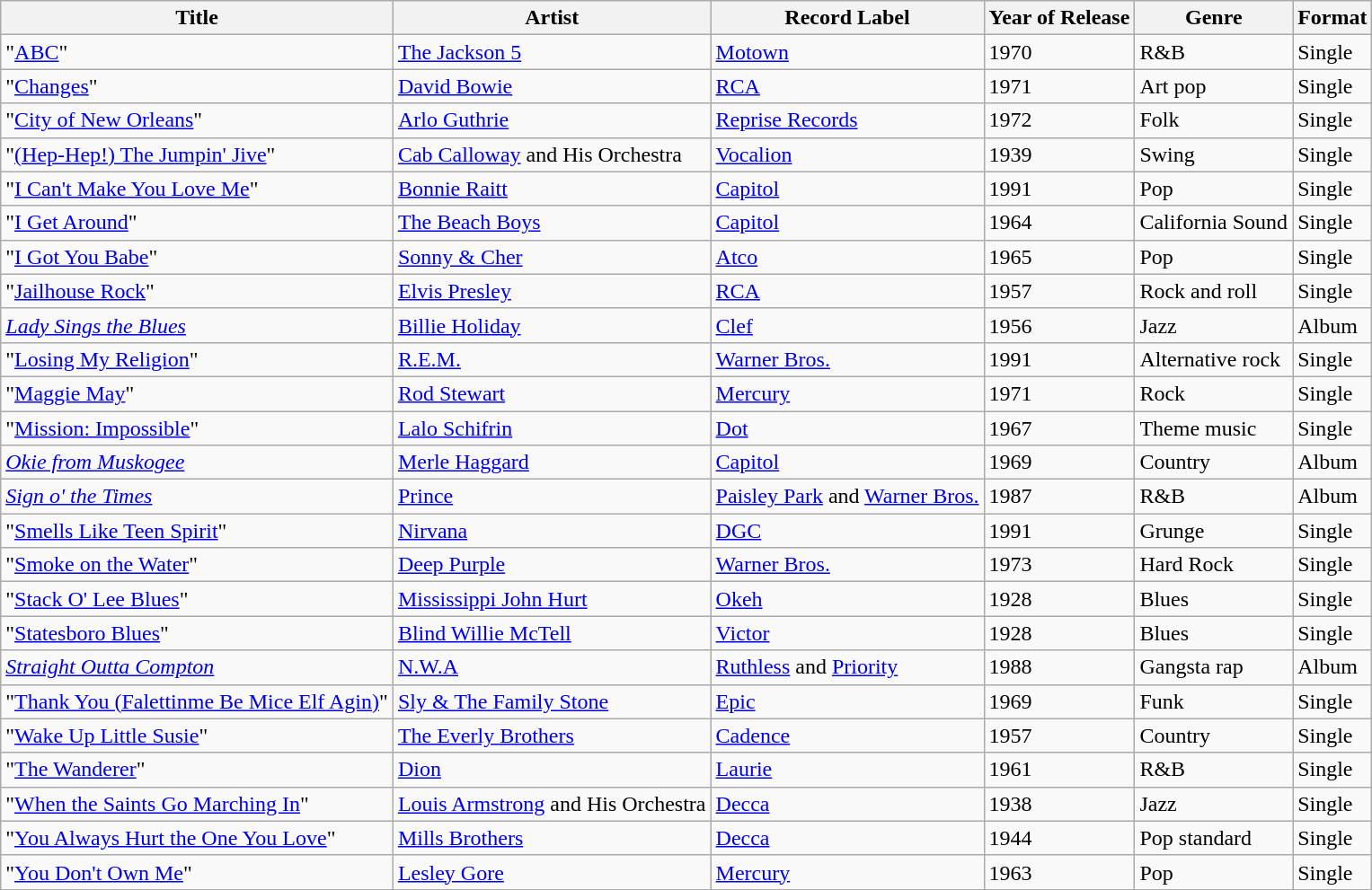<table class="wikitable sortable">
<tr>
<th>Title</th>
<th>Artist</th>
<th>Record Label</th>
<th>Year of Release</th>
<th>Genre</th>
<th>Format</th>
</tr>
<tr>
<td>"<a href='#'>ABC</a>"</td>
<td><a href='#'>The Jackson 5</a></td>
<td><a href='#'>Motown</a></td>
<td>1970</td>
<td>R&B</td>
<td>Single</td>
</tr>
<tr>
<td>"<a href='#'>Changes</a>"</td>
<td><a href='#'>David Bowie</a></td>
<td><a href='#'>RCA</a></td>
<td>1971</td>
<td>Art pop</td>
<td>Single</td>
</tr>
<tr>
<td>"<a href='#'>City of New Orleans</a>"</td>
<td><a href='#'>Arlo Guthrie</a></td>
<td><a href='#'>Reprise Records</a></td>
<td>1972</td>
<td>Folk</td>
<td>Single</td>
</tr>
<tr>
<td>"<a href='#'>(Hep-Hep!) The Jumpin' Jive</a>"</td>
<td><a href='#'>Cab Calloway</a> and His Orchestra</td>
<td><a href='#'>Vocalion</a></td>
<td>1939</td>
<td>Swing</td>
<td>Single</td>
</tr>
<tr>
<td>"<a href='#'>I Can't Make You Love Me</a>"</td>
<td><a href='#'>Bonnie Raitt</a></td>
<td><a href='#'>Capitol</a></td>
<td>1991</td>
<td>Pop</td>
<td>Single</td>
</tr>
<tr>
<td>"<a href='#'>I Get Around</a>"</td>
<td><a href='#'>The Beach Boys</a></td>
<td><a href='#'>Capitol</a></td>
<td>1964</td>
<td>California Sound</td>
<td>Single</td>
</tr>
<tr>
<td>"<a href='#'>I Got You Babe</a>"</td>
<td><a href='#'>Sonny & Cher</a></td>
<td><a href='#'>Atco</a></td>
<td>1965</td>
<td>Pop</td>
<td>Single</td>
</tr>
<tr>
<td>"<a href='#'>Jailhouse Rock</a>"</td>
<td><a href='#'>Elvis Presley</a></td>
<td><a href='#'>RCA</a></td>
<td>1957</td>
<td>Rock and roll</td>
<td>Single</td>
</tr>
<tr>
<td><em><a href='#'>Lady Sings the Blues</a></em></td>
<td><a href='#'>Billie Holiday</a></td>
<td><a href='#'>Clef</a></td>
<td>1956</td>
<td>Jazz</td>
<td>Album</td>
</tr>
<tr>
<td>"<a href='#'>Losing My Religion</a>"</td>
<td><a href='#'>R.E.M.</a></td>
<td><a href='#'>Warner Bros.</a></td>
<td>1991</td>
<td>Alternative rock</td>
<td>Single</td>
</tr>
<tr>
<td>"<a href='#'>Maggie May</a>"</td>
<td><a href='#'>Rod Stewart</a></td>
<td><a href='#'>Mercury</a></td>
<td>1971</td>
<td>Rock</td>
<td>Single</td>
</tr>
<tr>
<td>"<a href='#'>Mission: Impossible</a>"</td>
<td><a href='#'>Lalo Schifrin</a></td>
<td><a href='#'>Dot</a></td>
<td>1967</td>
<td>Theme music</td>
<td>Single</td>
</tr>
<tr>
<td><em><a href='#'>Okie from Muskogee</a></em></td>
<td><a href='#'>Merle Haggard</a></td>
<td><a href='#'>Capitol</a></td>
<td>1969</td>
<td>Country</td>
<td>Album</td>
</tr>
<tr>
<td><em><a href='#'>Sign o' the Times</a></em></td>
<td><a href='#'>Prince</a></td>
<td><a href='#'>Paisley Park</a> and <a href='#'>Warner Bros.</a></td>
<td>1987</td>
<td>R&B</td>
<td>Album</td>
</tr>
<tr>
<td>"<a href='#'>Smells Like Teen Spirit</a>"</td>
<td><a href='#'>Nirvana</a></td>
<td><a href='#'>DGC</a></td>
<td>1991</td>
<td>Grunge</td>
<td>Single</td>
</tr>
<tr>
<td>"<a href='#'>Smoke on the Water</a>"</td>
<td><a href='#'>Deep Purple</a></td>
<td><a href='#'>Warner Bros.</a></td>
<td>1973</td>
<td>Hard Rock</td>
<td>Single</td>
</tr>
<tr>
<td>"<a href='#'>Stack O' Lee Blues</a>"</td>
<td><a href='#'>Mississippi John Hurt</a></td>
<td><a href='#'>Okeh</a></td>
<td>1928</td>
<td>Blues</td>
<td>Single</td>
</tr>
<tr>
<td>"<a href='#'>Statesboro Blues</a>"</td>
<td><a href='#'>Blind Willie McTell</a></td>
<td><a href='#'>Victor</a></td>
<td>1928</td>
<td>Blues</td>
<td>Single</td>
</tr>
<tr>
<td><em><a href='#'>Straight Outta Compton</a></em></td>
<td><a href='#'>N.W.A</a></td>
<td><a href='#'>Ruthless</a> and <a href='#'>Priority</a></td>
<td>1988</td>
<td>Gangsta rap</td>
<td>Album</td>
</tr>
<tr>
<td>"<a href='#'>Thank You (Falettinme Be Mice Elf Agin)</a>"</td>
<td><a href='#'>Sly & The Family Stone</a></td>
<td><a href='#'>Epic</a></td>
<td>1969</td>
<td>Funk</td>
<td>Single</td>
</tr>
<tr>
<td>"<a href='#'>Wake Up Little Susie</a>"</td>
<td><a href='#'>The Everly Brothers</a></td>
<td><a href='#'>Cadence</a></td>
<td>1957</td>
<td>Country</td>
<td>Single</td>
</tr>
<tr>
<td>"<a href='#'>The Wanderer</a>"</td>
<td><a href='#'>Dion</a></td>
<td><a href='#'>Laurie</a></td>
<td>1961</td>
<td>R&B</td>
<td>Single</td>
</tr>
<tr>
<td>"<a href='#'>When the Saints Go Marching In</a>"</td>
<td><a href='#'>Louis Armstrong</a> and His Orchestra</td>
<td><a href='#'>Decca</a></td>
<td>1938</td>
<td>Jazz</td>
<td>Single</td>
</tr>
<tr>
<td>"<a href='#'>You Always Hurt the One You Love</a>"</td>
<td><a href='#'>Mills Brothers</a></td>
<td><a href='#'>Decca</a></td>
<td>1944</td>
<td>Pop standard</td>
<td>Single</td>
</tr>
<tr>
<td>"<a href='#'>You Don't Own Me</a>"</td>
<td><a href='#'>Lesley Gore</a></td>
<td><a href='#'>Mercury</a></td>
<td>1963</td>
<td>Pop</td>
<td>Single</td>
</tr>
</table>
